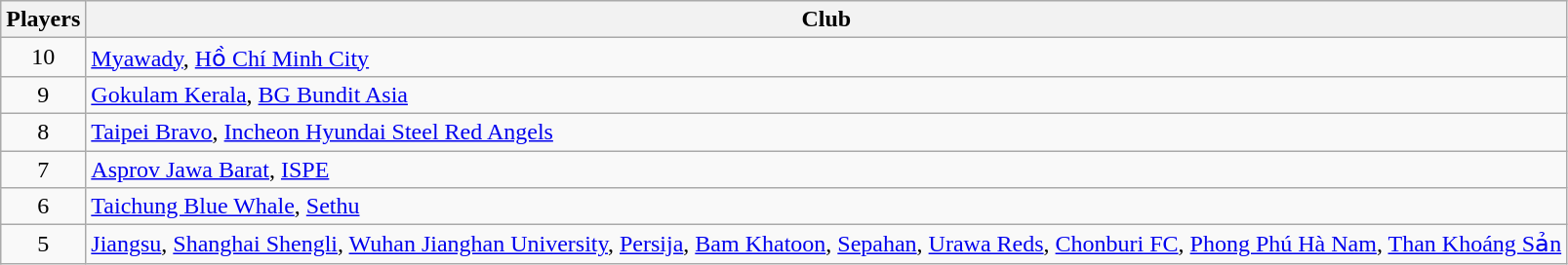<table class="wikitable">
<tr>
<th>Players</th>
<th>Club</th>
</tr>
<tr>
<td align="center">10</td>
<td> <a href='#'>Myawady</a>,  <a href='#'>Hồ Chí Minh City</a></td>
</tr>
<tr>
<td align="center">9</td>
<td> <a href='#'>Gokulam Kerala</a>,  <a href='#'>BG Bundit Asia</a></td>
</tr>
<tr>
<td align="center">8</td>
<td> <a href='#'>Taipei Bravo</a>,  <a href='#'>Incheon Hyundai Steel Red Angels</a></td>
</tr>
<tr>
<td align="center">7</td>
<td> <a href='#'>Asprov Jawa Barat</a>,  <a href='#'>ISPE</a></td>
</tr>
<tr>
<td align="center">6</td>
<td> <a href='#'>Taichung Blue Whale</a>,  <a href='#'>Sethu</a></td>
</tr>
<tr>
<td align="center">5</td>
<td> <a href='#'>Jiangsu</a>,  <a href='#'>Shanghai Shengli</a>,  <a href='#'>Wuhan Jianghan University</a>,  <a href='#'>Persija</a>,  <a href='#'>Bam Khatoon</a>,  <a href='#'>Sepahan</a>,  <a href='#'>Urawa Reds</a>,  <a href='#'>Chonburi FC</a>,  <a href='#'>Phong Phú Hà Nam</a>,  <a href='#'>Than Khoáng Sản</a></td>
</tr>
</table>
